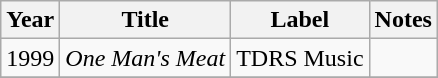<table class="wikitable">
<tr>
<th>Year</th>
<th>Title</th>
<th>Label</th>
<th>Notes</th>
</tr>
<tr>
<td>1999</td>
<td><em>One Man's Meat</em></td>
<td>TDRS Music</td>
<td></td>
</tr>
<tr>
</tr>
</table>
